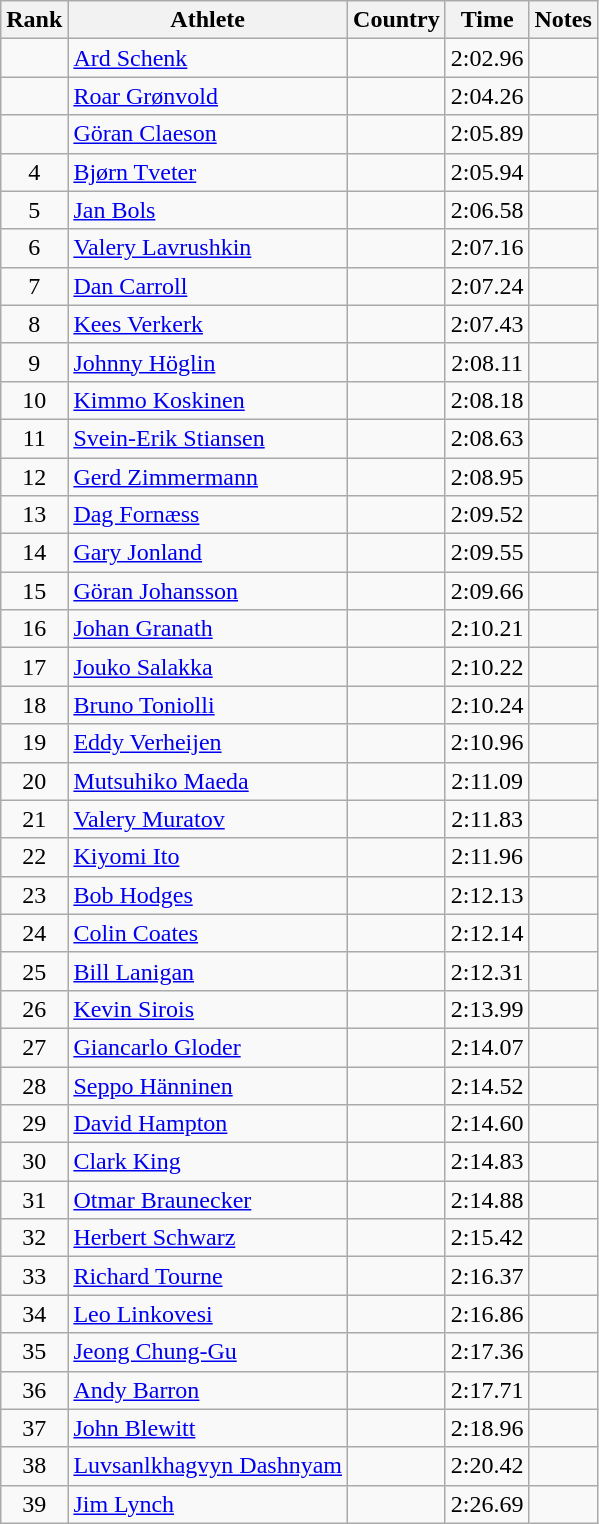<table class="wikitable sortable" style="text-align:center">
<tr>
<th>Rank</th>
<th>Athlete</th>
<th>Country</th>
<th>Time</th>
<th>Notes</th>
</tr>
<tr>
<td></td>
<td align=left><a href='#'>Ard Schenk</a></td>
<td align=left></td>
<td>2:02.96</td>
<td></td>
</tr>
<tr>
<td></td>
<td align=left><a href='#'>Roar Grønvold</a></td>
<td align=left></td>
<td>2:04.26</td>
<td></td>
</tr>
<tr>
<td></td>
<td align=left><a href='#'>Göran Claeson</a></td>
<td align=left></td>
<td>2:05.89</td>
<td></td>
</tr>
<tr>
<td>4</td>
<td align=left><a href='#'>Bjørn Tveter</a></td>
<td align=left></td>
<td>2:05.94</td>
<td></td>
</tr>
<tr>
<td>5</td>
<td align=left><a href='#'>Jan Bols</a></td>
<td align=left></td>
<td>2:06.58</td>
<td></td>
</tr>
<tr>
<td>6</td>
<td align=left><a href='#'>Valery Lavrushkin</a></td>
<td align=left></td>
<td>2:07.16</td>
<td></td>
</tr>
<tr>
<td>7</td>
<td align=left><a href='#'>Dan Carroll</a></td>
<td align=left></td>
<td>2:07.24</td>
<td></td>
</tr>
<tr>
<td>8</td>
<td align=left><a href='#'>Kees Verkerk</a></td>
<td align=left></td>
<td>2:07.43</td>
<td></td>
</tr>
<tr>
<td>9</td>
<td align=left><a href='#'>Johnny Höglin</a></td>
<td align=left></td>
<td>2:08.11</td>
<td></td>
</tr>
<tr>
<td>10</td>
<td align=left><a href='#'>Kimmo Koskinen</a></td>
<td align=left></td>
<td>2:08.18</td>
<td></td>
</tr>
<tr>
<td>11</td>
<td align=left><a href='#'>Svein-Erik Stiansen</a></td>
<td align=left></td>
<td>2:08.63</td>
<td></td>
</tr>
<tr>
<td>12</td>
<td align=left><a href='#'>Gerd Zimmermann</a></td>
<td align=left></td>
<td>2:08.95</td>
<td></td>
</tr>
<tr>
<td>13</td>
<td align=left><a href='#'>Dag Fornæss</a></td>
<td align=left></td>
<td>2:09.52</td>
<td></td>
</tr>
<tr>
<td>14</td>
<td align=left><a href='#'>Gary Jonland</a></td>
<td align=left></td>
<td>2:09.55</td>
<td></td>
</tr>
<tr>
<td>15</td>
<td align=left><a href='#'>Göran Johansson</a></td>
<td align=left></td>
<td>2:09.66</td>
<td></td>
</tr>
<tr>
<td>16</td>
<td align=left><a href='#'>Johan Granath</a></td>
<td align=left></td>
<td>2:10.21</td>
<td></td>
</tr>
<tr>
<td>17</td>
<td align=left><a href='#'>Jouko Salakka</a></td>
<td align=left></td>
<td>2:10.22</td>
<td></td>
</tr>
<tr>
<td>18</td>
<td align=left><a href='#'>Bruno Toniolli</a></td>
<td align=left></td>
<td>2:10.24</td>
<td></td>
</tr>
<tr>
<td>19</td>
<td align=left><a href='#'>Eddy Verheijen</a></td>
<td align=left></td>
<td>2:10.96</td>
<td></td>
</tr>
<tr>
<td>20</td>
<td align=left><a href='#'>Mutsuhiko Maeda</a></td>
<td align=left></td>
<td>2:11.09</td>
<td></td>
</tr>
<tr>
<td>21</td>
<td align=left><a href='#'>Valery Muratov</a></td>
<td align=left></td>
<td>2:11.83</td>
<td></td>
</tr>
<tr>
<td>22</td>
<td align=left><a href='#'>Kiyomi Ito</a></td>
<td align=left></td>
<td>2:11.96</td>
<td></td>
</tr>
<tr>
<td>23</td>
<td align=left><a href='#'>Bob Hodges</a></td>
<td align=left></td>
<td>2:12.13</td>
<td></td>
</tr>
<tr>
<td>24</td>
<td align=left><a href='#'>Colin Coates</a></td>
<td align=left></td>
<td>2:12.14</td>
<td></td>
</tr>
<tr>
<td>25</td>
<td align=left><a href='#'>Bill Lanigan</a></td>
<td align=left></td>
<td>2:12.31</td>
<td></td>
</tr>
<tr>
<td>26</td>
<td align=left><a href='#'>Kevin Sirois</a></td>
<td align=left></td>
<td>2:13.99</td>
<td></td>
</tr>
<tr>
<td>27</td>
<td align=left><a href='#'>Giancarlo Gloder</a></td>
<td align=left></td>
<td>2:14.07</td>
<td></td>
</tr>
<tr>
<td>28</td>
<td align=left><a href='#'>Seppo Hänninen</a></td>
<td align=left></td>
<td>2:14.52</td>
<td></td>
</tr>
<tr>
<td>29</td>
<td align=left><a href='#'>David Hampton</a></td>
<td align=left></td>
<td>2:14.60</td>
<td></td>
</tr>
<tr>
<td>30</td>
<td align=left><a href='#'>Clark King</a></td>
<td align=left></td>
<td>2:14.83</td>
<td></td>
</tr>
<tr>
<td>31</td>
<td align=left><a href='#'>Otmar Braunecker</a></td>
<td align=left></td>
<td>2:14.88</td>
<td></td>
</tr>
<tr>
<td>32</td>
<td align=left><a href='#'>Herbert Schwarz</a></td>
<td align=left></td>
<td>2:15.42</td>
<td></td>
</tr>
<tr>
<td>33</td>
<td align=left><a href='#'>Richard Tourne</a></td>
<td align=left></td>
<td>2:16.37</td>
<td></td>
</tr>
<tr>
<td>34</td>
<td align=left><a href='#'>Leo Linkovesi</a></td>
<td align=left></td>
<td>2:16.86</td>
<td></td>
</tr>
<tr>
<td>35</td>
<td align=left><a href='#'>Jeong Chung-Gu</a></td>
<td align=left></td>
<td>2:17.36</td>
</tr>
<tr>
<td>36</td>
<td align=left><a href='#'>Andy Barron</a></td>
<td align=left></td>
<td>2:17.71</td>
<td></td>
</tr>
<tr>
<td>37</td>
<td align=left><a href='#'>John Blewitt</a></td>
<td align=left></td>
<td>2:18.96</td>
<td></td>
</tr>
<tr>
<td>38</td>
<td align=left><a href='#'>Luvsanlkhagvyn Dashnyam</a></td>
<td align=left></td>
<td>2:20.42</td>
<td></td>
</tr>
<tr>
<td>39</td>
<td align=left><a href='#'>Jim Lynch</a></td>
<td align=left></td>
<td>2:26.69</td>
<td></td>
</tr>
</table>
